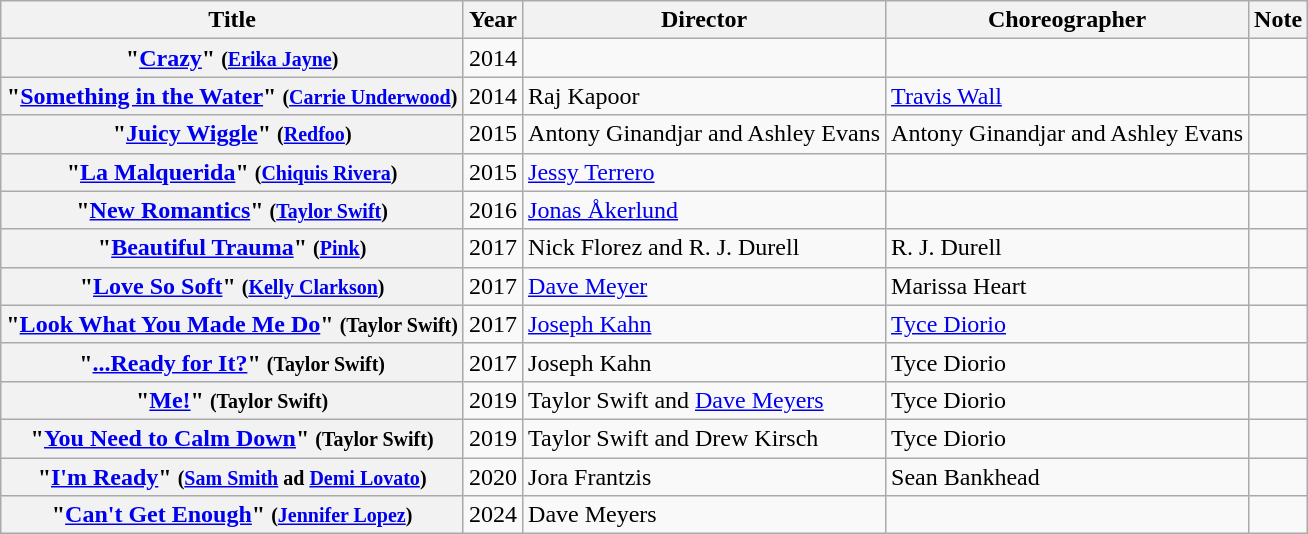<table class="wikitable plainrowheaders" style="text-align:left;">
<tr>
<th>Title</th>
<th>Year</th>
<th>Director</th>
<th>Choreographer</th>
<th>Note</th>
</tr>
<tr>
<th scope="row">"<a href='#'>Crazy</a>" <small>(<a href='#'>Erika Jayne</a>)</small></th>
<td>2014</td>
<td></td>
<td></td>
<td></td>
</tr>
<tr>
<th scope="row">"<a href='#'>Something in the Water</a>" <small>(<a href='#'>Carrie Underwood</a>)</small></th>
<td>2014</td>
<td>Raj Kapoor</td>
<td><a href='#'>Travis Wall</a></td>
<td></td>
</tr>
<tr>
<th scope="row">"<a href='#'>Juicy Wiggle</a>" <small>(<a href='#'>Redfoo</a>)</small></th>
<td>2015</td>
<td>Antony Ginandjar and Ashley Evans</td>
<td>Antony Ginandjar and Ashley Evans</td>
<td></td>
</tr>
<tr>
<th scope="row">"<a href='#'>La Malquerida</a>" <small>(<a href='#'>Chiquis Rivera</a>)</small></th>
<td>2015</td>
<td><a href='#'>Jessy Terrero</a></td>
<td></td>
<td></td>
</tr>
<tr>
<th scope="row">"<a href='#'>New Romantics</a>" <small>(<a href='#'>Taylor Swift</a>)</small></th>
<td>2016</td>
<td><a href='#'>Jonas Åkerlund</a></td>
<td></td>
<td></td>
</tr>
<tr>
<th scope="row">"<a href='#'>Beautiful Trauma</a>" <small>(<a href='#'>Pink</a>)</small></th>
<td>2017</td>
<td>Nick Florez and R. J. Durell</td>
<td>R. J. Durell</td>
<td></td>
</tr>
<tr>
<th scope="row">"<a href='#'>Love So Soft</a>" <small>(<a href='#'>Kelly Clarkson</a>)</small></th>
<td>2017</td>
<td><a href='#'>Dave Meyer</a></td>
<td>Marissa Heart</td>
<td></td>
</tr>
<tr>
<th scope="row">"<a href='#'>Look What You Made Me Do</a>" <small>(Taylor Swift)</small></th>
<td>2017</td>
<td><a href='#'>Joseph Kahn</a></td>
<td><a href='#'>Tyce Diorio</a></td>
<td></td>
</tr>
<tr>
<th scope="row">"<a href='#'>...Ready for It?</a>" <small>(Taylor Swift)</small></th>
<td>2017</td>
<td>Joseph Kahn</td>
<td>Tyce Diorio</td>
<td></td>
</tr>
<tr>
<th scope="row">"<a href='#'>Me!</a>" <small>(Taylor Swift)</small></th>
<td>2019</td>
<td>Taylor Swift and <a href='#'>Dave Meyers</a></td>
<td>Tyce Diorio</td>
<td></td>
</tr>
<tr>
<th scope="row">"<a href='#'>You Need to Calm Down</a>" <small>(Taylor Swift)</small></th>
<td>2019</td>
<td>Taylor Swift and Drew Kirsch</td>
<td>Tyce Diorio</td>
<td></td>
</tr>
<tr>
<th scope="row">"<a href='#'>I'm Ready</a>" <small>(<a href='#'>Sam Smith</a> ad <a href='#'>Demi Lovato</a>)</small></th>
<td>2020</td>
<td>Jora Frantzis</td>
<td>Sean Bankhead</td>
<td></td>
</tr>
<tr>
<th scope="row">"<a href='#'>Can't Get Enough</a>" <small>(<a href='#'>Jennifer Lopez</a>)</small></th>
<td>2024</td>
<td>Dave Meyers</td>
<td></td>
<td></td>
</tr>
</table>
